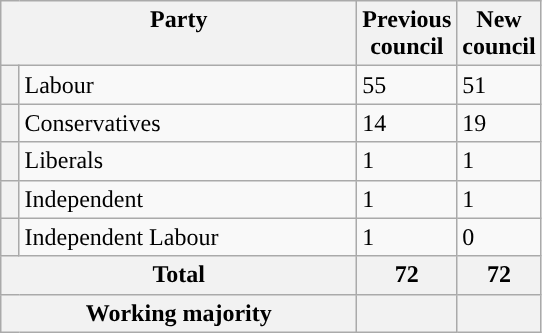<table class="wikitable">
<tr>
<th valign=top colspan="2" style="width: 230px">Party</th>
<th valign=top style="width: 30px">Previous council</th>
<th valign=top style="width: 30px">New council</th>
</tr>
<tr>
<th style="background-color: "></th>
<td>Labour</td>
<td>55</td>
<td>51</td>
</tr>
<tr>
<th style="background-color: "></th>
<td>Conservatives</td>
<td>14</td>
<td>19</td>
</tr>
<tr>
<th style="background-color: "></th>
<td>Liberals</td>
<td>1</td>
<td>1</td>
</tr>
<tr>
<th style="background-color: "></th>
<td>Independent</td>
<td>1</td>
<td>1</td>
</tr>
<tr>
<th style="background-color: "></th>
<td>Independent Labour</td>
<td>1</td>
<td>0</td>
</tr>
<tr>
<th colspan=2>Total</th>
<th style="text-align: center">72</th>
<th colspan=3>72</th>
</tr>
<tr>
<th colspan=2>Working majority</th>
<th></th>
<th></th>
</tr>
</table>
